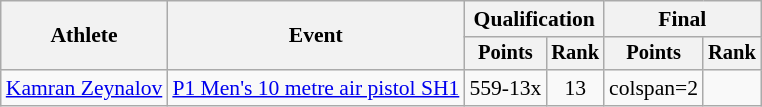<table class="wikitable" style="font-size:90%">
<tr>
<th rowspan="2">Athlete</th>
<th rowspan="2">Event</th>
<th colspan="2">Qualification</th>
<th colspan="2">Final</th>
</tr>
<tr style="font-size:95%">
<th>Points</th>
<th>Rank</th>
<th>Points</th>
<th>Rank</th>
</tr>
<tr align=center>
<td align=left><a href='#'>Kamran Zeynalov</a></td>
<td align=left><a href='#'>P1 Men's 10 metre air pistol SH1</a></td>
<td>559-13x</td>
<td>13</td>
<td>colspan=2 </td>
</tr>
</table>
